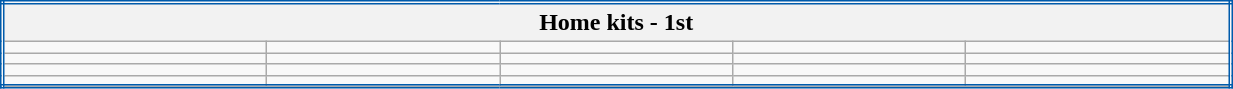<table class="wikitable collapsible collapsed" style="width:65%; border: double #005BAB"  font-size:smaller; 4px 4px 4px #005BAB;">
<tr>
<th colspan="5">Home kits - 1st</th>
</tr>
<tr>
<td></td>
<td></td>
<td></td>
<td></td>
<td></td>
</tr>
<tr>
<td></td>
<td></td>
<td></td>
<td></td>
<td></td>
</tr>
<tr>
<td></td>
<td></td>
<td></td>
<td></td>
<td></td>
</tr>
<tr>
<td></td>
<td></td>
<td></td>
<td></td>
<td></td>
</tr>
<tr>
</tr>
</table>
